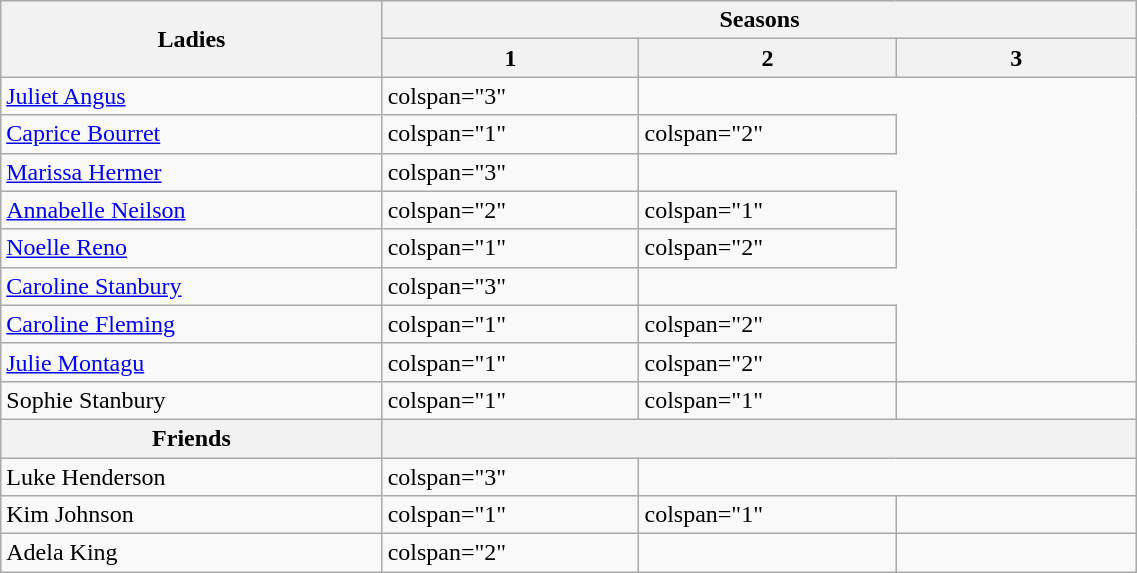<table class="wikitable plainrowheaders" width="60%">
<tr>
<th scope="col" rowspan="2" style="width:15%;">Ladies</th>
<th scope="col" colspan="3">Seasons</th>
</tr>
<tr>
<th scope="col" style="width:10%;">1</th>
<th scope="col" style="width:10%;">2</th>
<th scope="col" style="width:10%;">3</th>
</tr>
<tr>
<td><a href='#'>Juliet Angus</a></td>
<td>colspan="3" </td>
</tr>
<tr>
<td><a href='#'>Caprice Bourret</a></td>
<td>colspan="1" </td>
<td>colspan="2" </td>
</tr>
<tr>
<td><a href='#'>Marissa Hermer</a></td>
<td>colspan="3" </td>
</tr>
<tr>
<td nowrap=""><a href='#'>Annabelle Neilson</a></td>
<td>colspan="2" </td>
<td>colspan="1" </td>
</tr>
<tr>
<td><a href='#'>Noelle Reno</a></td>
<td>colspan="1" </td>
<td>colspan="2" </td>
</tr>
<tr>
<td><a href='#'>Caroline Stanbury</a></td>
<td>colspan="3" </td>
</tr>
<tr>
<td><a href='#'>Caroline Fleming</a></td>
<td>colspan="1" </td>
<td>colspan="2" </td>
</tr>
<tr>
<td><a href='#'>Julie Montagu</a></td>
<td>colspan="1" </td>
<td>colspan="2" </td>
</tr>
<tr>
<td>Sophie Stanbury</td>
<td>colspan="1" </td>
<td>colspan="1" </td>
<td></td>
</tr>
<tr>
<th scope="col">Friends</th>
<th scope="col" colspan="3" style="width:24%;"></th>
</tr>
<tr>
<td>Luke Henderson</td>
<td>colspan="3" </td>
</tr>
<tr>
<td>Kim Johnson</td>
<td>colspan="1" </td>
<td>colspan="1" </td>
<td></td>
</tr>
<tr>
<td>Adela King</td>
<td>colspan="2" </td>
<td></td>
</tr>
</table>
